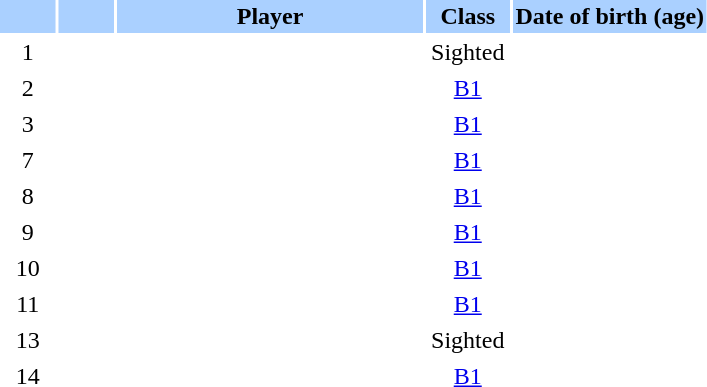<table class="sortable" border="0" cellspacing="2" cellpadding="2">
<tr style="background-color:#AAD0FF">
<th width=8%></th>
<th width=8%></th>
<th width=44%>Player</th>
<th width=12%>Class</th>
<th width=28%>Date of birth (age)</th>
</tr>
<tr>
<td style="text-align: center;">1</td>
<td style="text-align: center;"></td>
<td></td>
<td style="text-align: center;">Sighted</td>
<td></td>
</tr>
<tr>
<td style="text-align: center;">2</td>
<td style="text-align: center;"></td>
<td></td>
<td style="text-align: center;"><a href='#'>B1</a></td>
<td></td>
</tr>
<tr>
<td style="text-align: center;">3</td>
<td style="text-align: center;"></td>
<td></td>
<td style="text-align: center;"><a href='#'>B1</a></td>
<td></td>
</tr>
<tr>
<td style="text-align: center;">7</td>
<td style="text-align: center;"></td>
<td></td>
<td style="text-align: center;"><a href='#'>B1</a></td>
<td></td>
</tr>
<tr>
<td style="text-align: center;">8</td>
<td style="text-align: center;"></td>
<td></td>
<td style="text-align: center;"><a href='#'>B1</a></td>
<td></td>
</tr>
<tr>
<td style="text-align: center;">9</td>
<td style="text-align: center;"></td>
<td></td>
<td style="text-align: center;"><a href='#'>B1</a></td>
<td></td>
</tr>
<tr>
<td style="text-align: center;">10</td>
<td style="text-align: center;"></td>
<td></td>
<td style="text-align: center;"><a href='#'>B1</a></td>
<td></td>
</tr>
<tr>
<td style="text-align: center;">11</td>
<td style="text-align: center;"></td>
<td></td>
<td style="text-align: center;"><a href='#'>B1</a></td>
<td></td>
</tr>
<tr>
<td style="text-align: center;">13</td>
<td style="text-align: center;"></td>
<td></td>
<td style="text-align: center;">Sighted</td>
<td></td>
</tr>
<tr>
<td style="text-align: center;">14</td>
<td style="text-align: center;"></td>
<td></td>
<td style="text-align: center;"><a href='#'>B1</a></td>
<td></td>
</tr>
</table>
